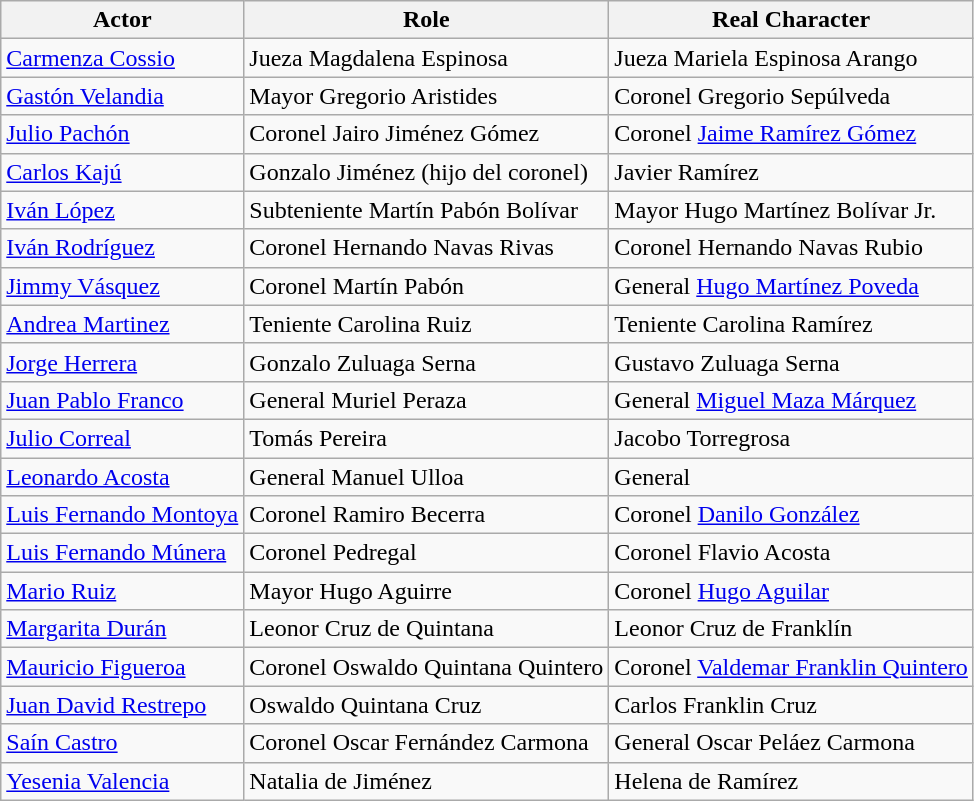<table class="wikitable sortable">
<tr>
<th>Actor</th>
<th>Role</th>
<th>Real Character</th>
</tr>
<tr>
<td><a href='#'>Carmenza Cossio</a></td>
<td>Jueza Magdalena Espinosa</td>
<td>Jueza Mariela Espinosa Arango</td>
</tr>
<tr>
<td><a href='#'>Gastón Velandia</a></td>
<td>Mayor Gregorio Aristides</td>
<td>Coronel Gregorio Sepúlveda</td>
</tr>
<tr>
<td><a href='#'>Julio Pachón</a></td>
<td>Coronel Jairo Jiménez Gómez</td>
<td>Coronel <a href='#'>Jaime Ramírez Gómez</a></td>
</tr>
<tr>
<td><a href='#'>Carlos Kajú</a></td>
<td>Gonzalo Jiménez (hijo del coronel)</td>
<td>Javier Ramírez</td>
</tr>
<tr>
<td><a href='#'>Iván López</a></td>
<td>Subteniente Martín Pabón Bolívar</td>
<td>Mayor Hugo Martínez Bolívar Jr.</td>
</tr>
<tr>
<td><a href='#'>Iván Rodríguez</a></td>
<td>Coronel Hernando Navas Rivas</td>
<td>Coronel Hernando Navas Rubio</td>
</tr>
<tr>
<td><a href='#'>Jimmy Vásquez</a></td>
<td>Coronel Martín Pabón</td>
<td>General <a href='#'>Hugo Martínez Poveda</a></td>
</tr>
<tr>
<td><a href='#'>Andrea Martinez</a></td>
<td>Teniente Carolina Ruiz</td>
<td>Teniente Carolina Ramírez</td>
</tr>
<tr>
<td><a href='#'>Jorge Herrera</a></td>
<td>Gonzalo Zuluaga Serna</td>
<td>Gustavo Zuluaga Serna</td>
</tr>
<tr>
<td><a href='#'>Juan Pablo Franco</a></td>
<td>General Muriel Peraza</td>
<td>General <a href='#'>Miguel Maza Márquez</a></td>
</tr>
<tr>
<td><a href='#'>Julio Correal</a></td>
<td>Tomás Pereira</td>
<td>Jacobo Torregrosa</td>
</tr>
<tr>
<td><a href='#'>Leonardo Acosta</a></td>
<td>General Manuel Ulloa</td>
<td>General </td>
</tr>
<tr>
<td><a href='#'>Luis Fernando Montoya</a></td>
<td>Coronel Ramiro Becerra</td>
<td>Coronel <a href='#'>Danilo González</a></td>
</tr>
<tr>
<td><a href='#'>Luis Fernando Múnera</a></td>
<td>Coronel Pedregal</td>
<td>Coronel Flavio Acosta</td>
</tr>
<tr>
<td><a href='#'>Mario Ruiz</a></td>
<td>Mayor Hugo Aguirre</td>
<td>Coronel <a href='#'>Hugo Aguilar</a></td>
</tr>
<tr>
<td><a href='#'>Margarita Durán</a></td>
<td>Leonor Cruz de Quintana</td>
<td>Leonor Cruz de Franklín</td>
</tr>
<tr>
<td><a href='#'>Mauricio Figueroa</a></td>
<td>Coronel Oswaldo Quintana Quintero</td>
<td>Coronel <a href='#'>Valdemar Franklin Quintero</a></td>
</tr>
<tr>
<td><a href='#'>Juan David Restrepo</a></td>
<td>Oswaldo Quintana Cruz</td>
<td>Carlos Franklin Cruz</td>
</tr>
<tr>
<td><a href='#'>Saín Castro</a></td>
<td>Coronel Oscar Fernández Carmona</td>
<td>General Oscar Peláez Carmona</td>
</tr>
<tr>
<td><a href='#'>Yesenia Valencia</a></td>
<td>Natalia de Jiménez</td>
<td>Helena de Ramírez</td>
</tr>
</table>
